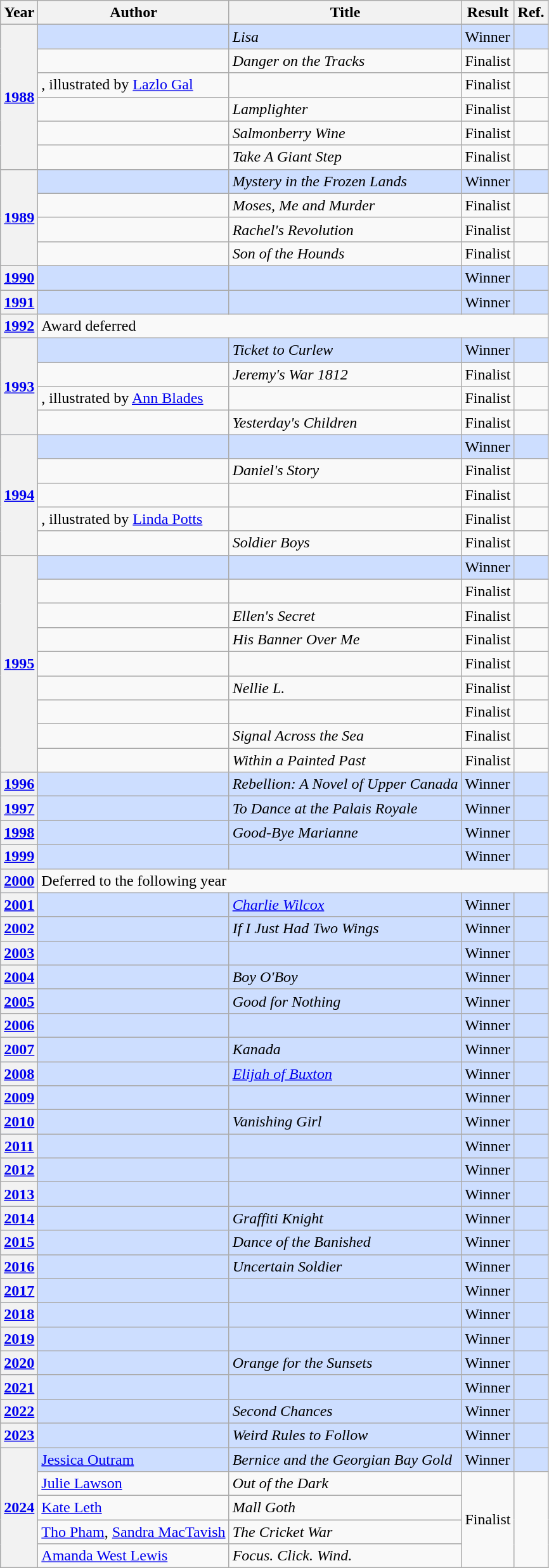<table class="wikitable sortable mw-collapsible">
<tr>
<th>Year</th>
<th>Author</th>
<th>Title</th>
<th>Result</th>
<th>Ref.</th>
</tr>
<tr style=background:#cddeff>
<th rowspan="6"><a href='#'>1988</a></th>
<td></td>
<td><em>Lisa</em></td>
<td>Winner</td>
<td></td>
</tr>
<tr>
<td></td>
<td><em>Danger on the Tracks</em></td>
<td>Finalist</td>
<td></td>
</tr>
<tr>
<td>, illustrated by <a href='#'>Lazlo Gal</a></td>
<td></td>
<td>Finalist</td>
<td></td>
</tr>
<tr>
<td></td>
<td><em>Lamplighter</em></td>
<td>Finalist</td>
<td></td>
</tr>
<tr>
<td></td>
<td><em>Salmonberry Wine</em></td>
<td>Finalist</td>
<td></td>
</tr>
<tr>
<td></td>
<td><em>Take A Giant Step</em></td>
<td>Finalist</td>
<td></td>
</tr>
<tr style=background:#cddeff>
<th rowspan="4"><a href='#'>1989</a></th>
<td></td>
<td><em>Mystery in the Frozen Lands</em></td>
<td>Winner</td>
<td rowspan="1"></td>
</tr>
<tr>
<td></td>
<td><em>Moses, Me and Murder</em></td>
<td>Finalist</td>
<td></td>
</tr>
<tr>
<td></td>
<td><em>Rachel's Revolution</em></td>
<td>Finalist</td>
<td></td>
</tr>
<tr>
<td></td>
<td><em>Son of the Hounds</em></td>
<td>Finalist</td>
<td></td>
</tr>
<tr style=background:#cddeff>
<th><a href='#'>1990</a></th>
<td></td>
<td></td>
<td>Winner</td>
<td></td>
</tr>
<tr style=background:#cddeff>
<th><a href='#'>1991</a></th>
<td></td>
<td><em></em></td>
<td>Winner</td>
<td></td>
</tr>
<tr>
<th><a href='#'>1992</a></th>
<td colspan="4">Award deferred</td>
</tr>
<tr style=background:#cddeff>
<th rowspan="4"><a href='#'>1993</a></th>
<td></td>
<td><em>Ticket to Curlew</em></td>
<td>Winner</td>
<td></td>
</tr>
<tr>
<td></td>
<td><em>Jeremy's War 1812</em></td>
<td>Finalist</td>
<td></td>
</tr>
<tr>
<td>, illustrated by <a href='#'>Ann Blades</a></td>
<td></td>
<td>Finalist</td>
<td></td>
</tr>
<tr>
<td></td>
<td><em>Yesterday's Children</em></td>
<td>Finalist</td>
<td></td>
</tr>
<tr style=background:#cddeff>
<th rowspan="5"><a href='#'>1994</a></th>
<td></td>
<td><em></em></td>
<td>Winner</td>
<td></td>
</tr>
<tr>
<td></td>
<td><em>Daniel's Story</em></td>
<td>Finalist</td>
<td></td>
</tr>
<tr>
<td></td>
<td></td>
<td>Finalist</td>
<td></td>
</tr>
<tr>
<td>, illustrated by <a href='#'>Linda Potts</a></td>
<td></td>
<td>Finalist</td>
<td></td>
</tr>
<tr>
<td></td>
<td><em>Soldier Boys</em></td>
<td>Finalist</td>
<td></td>
</tr>
<tr style=background:#cddeff>
<th rowspan="9"><a href='#'>1995</a></th>
<td></td>
<td><em></em></td>
<td>Winner</td>
<td></td>
</tr>
<tr>
<td></td>
<td></td>
<td>Finalist</td>
<td></td>
</tr>
<tr>
<td></td>
<td><em>Ellen's Secret</em></td>
<td>Finalist</td>
<td></td>
</tr>
<tr>
<td></td>
<td><em>His Banner Over Me</em></td>
<td>Finalist</td>
<td></td>
</tr>
<tr>
<td></td>
<td></td>
<td>Finalist</td>
<td></td>
</tr>
<tr>
<td></td>
<td><em>Nellie L.</em></td>
<td>Finalist</td>
<td></td>
</tr>
<tr>
<td></td>
<td></td>
<td>Finalist</td>
<td></td>
</tr>
<tr>
<td></td>
<td><em>Signal Across the Sea</em></td>
<td>Finalist</td>
<td></td>
</tr>
<tr>
<td></td>
<td><em>Within a Painted Past</em></td>
<td>Finalist</td>
<td></td>
</tr>
<tr style=background:#cddeff>
<th><a href='#'>1996</a></th>
<td></td>
<td><em>Rebellion: A Novel of Upper Canada</em></td>
<td>Winner</td>
<td></td>
</tr>
<tr style=background:#cddeff>
<th><a href='#'>1997</a></th>
<td></td>
<td><em>To Dance at the Palais Royale</em></td>
<td>Winner</td>
<td></td>
</tr>
<tr style=background:#cddeff>
<th><a href='#'>1998</a></th>
<td></td>
<td><em>Good-Bye Marianne</em></td>
<td>Winner</td>
<td></td>
</tr>
<tr style=background:#cddeff>
<th><a href='#'>1999</a></th>
<td></td>
<td><em></em></td>
<td>Winner</td>
<td></td>
</tr>
<tr>
<th><a href='#'>2000</a></th>
<td colspan="4">Deferred to the following year</td>
</tr>
<tr style=background:#cddeff>
<th><a href='#'>2001</a></th>
<td></td>
<td><em><a href='#'>Charlie Wilcox</a></em></td>
<td>Winner</td>
<td></td>
</tr>
<tr style=background:#cddeff>
<th><a href='#'>2002</a></th>
<td></td>
<td><em>If I Just Had Two Wings</em></td>
<td>Winner</td>
<td></td>
</tr>
<tr style=background:#cddeff>
<th><a href='#'>2003</a></th>
<td></td>
<td><em></em></td>
<td>Winner</td>
<td></td>
</tr>
<tr style=background:#cddeff>
<th><a href='#'>2004</a></th>
<td></td>
<td><em>Boy O'Boy</em></td>
<td>Winner</td>
<td></td>
</tr>
<tr style=background:#cddeff>
<th><a href='#'>2005</a></th>
<td></td>
<td><em>Good for Nothing</em></td>
<td>Winner</td>
<td></td>
</tr>
<tr style=background:#cddeff>
<th><a href='#'>2006</a></th>
<td></td>
<td><em></em></td>
<td>Winner</td>
<td></td>
</tr>
<tr style=background:#cddeff>
<th><a href='#'>2007</a></th>
<td></td>
<td><em>Kanada</em></td>
<td>Winner</td>
<td></td>
</tr>
<tr style=background:#cddeff>
<th><a href='#'>2008</a></th>
<td></td>
<td><em><a href='#'>Elijah of Buxton</a></em></td>
<td>Winner</td>
<td></td>
</tr>
<tr style=background:#cddeff>
<th><a href='#'>2009</a></th>
<td></td>
<td><em></em></td>
<td>Winner</td>
<td></td>
</tr>
<tr style=background:#cddeff>
<th><a href='#'>2010</a></th>
<td></td>
<td><em>Vanishing Girl</em></td>
<td>Winner</td>
<td></td>
</tr>
<tr style=background:#cddeff>
<th><a href='#'>2011</a></th>
<td></td>
<td><em></em></td>
<td>Winner</td>
<td></td>
</tr>
<tr style=background:#cddeff>
<th><a href='#'>2012</a></th>
<td></td>
<td><em></em></td>
<td>Winner</td>
<td></td>
</tr>
<tr style=background:#cddeff>
<th><a href='#'>2013</a></th>
<td></td>
<td><em></em></td>
<td>Winner</td>
<td></td>
</tr>
<tr style=background:#cddeff>
<th><a href='#'>2014</a></th>
<td></td>
<td><em>Graffiti Knight</em></td>
<td>Winner</td>
<td></td>
</tr>
<tr style=background:#cddeff>
<th><a href='#'>2015</a></th>
<td></td>
<td><em>Dance of the Banished</em></td>
<td>Winner</td>
<td></td>
</tr>
<tr style=background:#cddeff>
<th><a href='#'>2016</a></th>
<td></td>
<td><em>Uncertain Soldier</em></td>
<td>Winner</td>
<td></td>
</tr>
<tr style=background:#cddeff>
<th><a href='#'>2017</a></th>
<td></td>
<td><em></em></td>
<td>Winner</td>
<td></td>
</tr>
<tr style=background:#cddeff>
<th><a href='#'>2018</a></th>
<td></td>
<td><em></em></td>
<td>Winner</td>
<td></td>
</tr>
<tr style=background:#cddeff>
<th><a href='#'>2019</a></th>
<td></td>
<td><em></em></td>
<td>Winner</td>
<td></td>
</tr>
<tr style=background:#cddeff>
<th><a href='#'>2020</a></th>
<td></td>
<td><em>Orange for the Sunsets</em></td>
<td>Winner</td>
<td></td>
</tr>
<tr style=background:#cddeff>
<th><a href='#'>2021</a></th>
<td></td>
<td><em></em></td>
<td>Winner</td>
<td></td>
</tr>
<tr style=background:#cddeff>
<th><a href='#'>2022</a></th>
<td></td>
<td><em>Second Chances</em></td>
<td>Winner</td>
<td></td>
</tr>
<tr style=background:#cddeff>
<th><a href='#'>2023</a></th>
<td></td>
<td><em>Weird Rules to Follow</em></td>
<td>Winner</td>
<td></td>
</tr>
<tr style=background:#cddeff>
<th rowspan=5><a href='#'>2024</a></th>
<td><a href='#'>Jessica Outram</a></td>
<td><em>Bernice and the Georgian Bay Gold</em></td>
<td>Winner</td>
<td></td>
</tr>
<tr>
<td><a href='#'>Julie Lawson</a></td>
<td><em>Out of the Dark</em></td>
<td rowspan=4>Finalist</td>
<td rowspan=4></td>
</tr>
<tr>
<td><a href='#'>Kate Leth</a></td>
<td><em>Mall Goth</em></td>
</tr>
<tr>
<td><a href='#'>Tho Pham</a>, <a href='#'>Sandra MacTavish</a></td>
<td><em>The Cricket War</em></td>
</tr>
<tr>
<td><a href='#'>Amanda West Lewis</a></td>
<td><em>Focus. Click. Wind.</em></td>
</tr>
</table>
